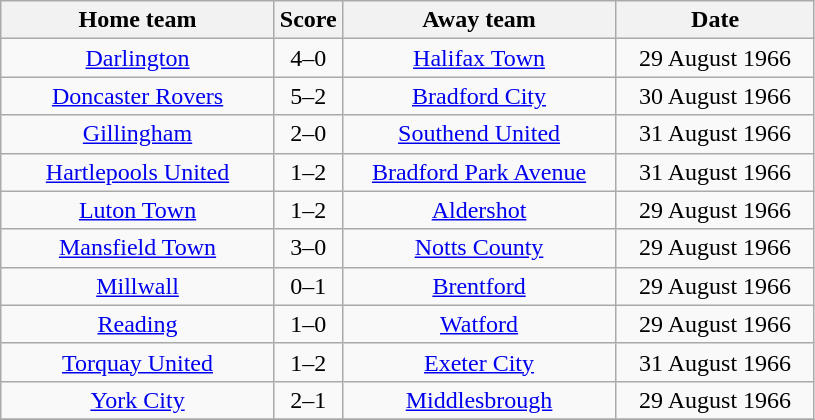<table class="wikitable" style="text-align:center;">
<tr>
<th width=175>Home team</th>
<th width=20>Score</th>
<th width=175>Away team</th>
<th width=125>Date</th>
</tr>
<tr>
<td><a href='#'>Darlington</a></td>
<td>4–0</td>
<td><a href='#'>Halifax Town</a></td>
<td>29 August 1966</td>
</tr>
<tr>
<td><a href='#'>Doncaster Rovers</a></td>
<td>5–2</td>
<td><a href='#'>Bradford City</a></td>
<td>30 August 1966</td>
</tr>
<tr>
<td><a href='#'>Gillingham</a></td>
<td>2–0</td>
<td><a href='#'>Southend United</a></td>
<td>31 August 1966</td>
</tr>
<tr>
<td><a href='#'>Hartlepools United</a></td>
<td>1–2</td>
<td><a href='#'>Bradford Park Avenue</a></td>
<td>31 August 1966</td>
</tr>
<tr>
<td><a href='#'>Luton Town</a></td>
<td>1–2</td>
<td><a href='#'>Aldershot</a></td>
<td>29 August 1966</td>
</tr>
<tr>
<td><a href='#'>Mansfield Town</a></td>
<td>3–0</td>
<td><a href='#'>Notts County</a></td>
<td>29 August 1966</td>
</tr>
<tr>
<td><a href='#'>Millwall</a></td>
<td>0–1</td>
<td><a href='#'>Brentford</a></td>
<td>29 August 1966</td>
</tr>
<tr>
<td><a href='#'>Reading</a></td>
<td>1–0</td>
<td><a href='#'>Watford</a></td>
<td>29 August 1966</td>
</tr>
<tr>
<td><a href='#'>Torquay United</a></td>
<td>1–2</td>
<td><a href='#'>Exeter City</a></td>
<td>31 August 1966</td>
</tr>
<tr>
<td><a href='#'>York City</a></td>
<td>2–1</td>
<td><a href='#'>Middlesbrough</a></td>
<td>29 August 1966</td>
</tr>
<tr>
</tr>
</table>
